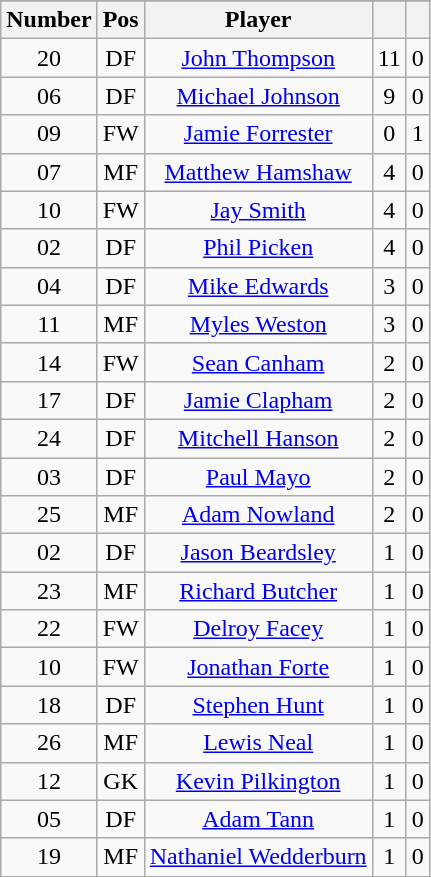<table class="wikitable" style="text-align: center">
<tr>
</tr>
<tr>
<th>Number</th>
<th>Pos</th>
<th>Player</th>
<th></th>
<th></th>
</tr>
<tr>
<td>20</td>
<td>DF</td>
<td><a href='#'>John Thompson</a></td>
<td>11</td>
<td>0</td>
</tr>
<tr>
<td>06</td>
<td>DF</td>
<td><a href='#'>Michael Johnson</a></td>
<td>9</td>
<td>0</td>
</tr>
<tr>
<td>09</td>
<td>FW</td>
<td><a href='#'>Jamie Forrester</a></td>
<td>0</td>
<td>1</td>
</tr>
<tr>
<td>07</td>
<td>MF</td>
<td><a href='#'>Matthew Hamshaw</a></td>
<td>4</td>
<td>0</td>
</tr>
<tr>
<td>10</td>
<td>FW</td>
<td><a href='#'>Jay Smith</a></td>
<td>4</td>
<td>0</td>
</tr>
<tr>
<td>02</td>
<td>DF</td>
<td><a href='#'>Phil Picken</a></td>
<td>4</td>
<td>0</td>
</tr>
<tr>
<td>04</td>
<td>DF</td>
<td><a href='#'>Mike Edwards</a></td>
<td>3</td>
<td>0</td>
</tr>
<tr>
<td>11</td>
<td>MF</td>
<td><a href='#'>Myles Weston</a></td>
<td>3</td>
<td>0</td>
</tr>
<tr>
<td>14</td>
<td>FW</td>
<td><a href='#'>Sean Canham</a></td>
<td>2</td>
<td>0</td>
</tr>
<tr>
<td>17</td>
<td>DF</td>
<td><a href='#'>Jamie Clapham</a></td>
<td>2</td>
<td>0</td>
</tr>
<tr>
<td>24</td>
<td>DF</td>
<td><a href='#'>Mitchell Hanson</a></td>
<td>2</td>
<td>0</td>
</tr>
<tr>
<td>03</td>
<td>DF</td>
<td><a href='#'>Paul Mayo</a></td>
<td>2</td>
<td>0</td>
</tr>
<tr>
<td>25</td>
<td>MF</td>
<td><a href='#'>Adam Nowland</a></td>
<td>2</td>
<td>0</td>
</tr>
<tr>
<td>02</td>
<td>DF</td>
<td><a href='#'>Jason Beardsley</a></td>
<td>1</td>
<td>0</td>
</tr>
<tr>
<td>23</td>
<td>MF</td>
<td><a href='#'>Richard Butcher</a></td>
<td>1</td>
<td>0</td>
</tr>
<tr>
<td>22</td>
<td>FW</td>
<td><a href='#'>Delroy Facey</a></td>
<td>1</td>
<td>0</td>
</tr>
<tr>
<td>10</td>
<td>FW</td>
<td><a href='#'>Jonathan Forte</a></td>
<td>1</td>
<td>0</td>
</tr>
<tr>
<td>18</td>
<td>DF</td>
<td><a href='#'>Stephen Hunt</a></td>
<td>1</td>
<td>0</td>
</tr>
<tr>
<td>26</td>
<td>MF</td>
<td><a href='#'>Lewis Neal</a></td>
<td>1</td>
<td>0</td>
</tr>
<tr>
<td>12</td>
<td>GK</td>
<td><a href='#'>Kevin Pilkington</a></td>
<td>1</td>
<td>0</td>
</tr>
<tr>
<td>05</td>
<td>DF</td>
<td><a href='#'>Adam Tann</a></td>
<td>1</td>
<td>0</td>
</tr>
<tr>
<td>19</td>
<td>MF</td>
<td><a href='#'>Nathaniel Wedderburn</a></td>
<td>1</td>
<td>0</td>
</tr>
</table>
